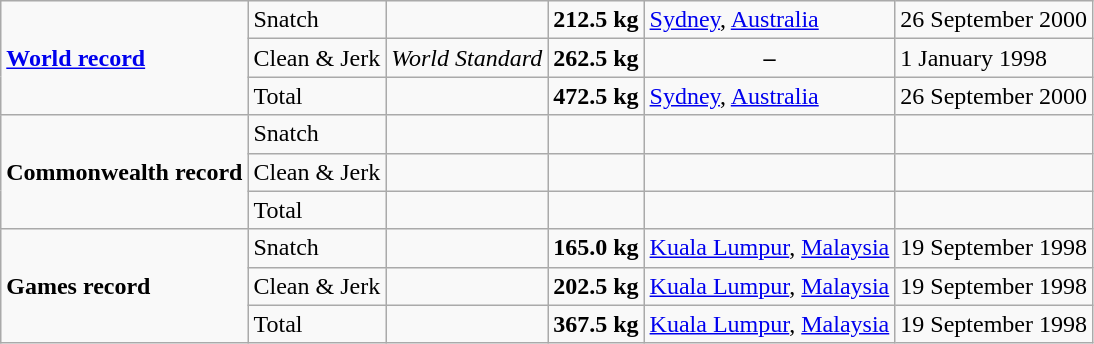<table class="wikitable">
<tr>
<td rowspan=3><strong><a href='#'>World record</a></strong></td>
<td>Snatch</td>
<td></td>
<td><strong>212.5 kg</strong></td>
<td><a href='#'>Sydney</a>, <a href='#'>Australia</a></td>
<td>26 September 2000</td>
</tr>
<tr>
<td>Clean & Jerk</td>
<td align=center><em>World Standard</em></td>
<td><strong>262.5 kg</strong></td>
<td align=center><strong>–</strong></td>
<td>1 January 1998</td>
</tr>
<tr>
<td>Total</td>
<td></td>
<td><strong>472.5 kg</strong></td>
<td><a href='#'>Sydney</a>, <a href='#'>Australia</a></td>
<td>26 September 2000</td>
</tr>
<tr>
<td rowspan=3><strong>Commonwealth record</strong></td>
<td>Snatch</td>
<td></td>
<td></td>
<td></td>
<td></td>
</tr>
<tr>
<td>Clean & Jerk</td>
<td></td>
<td></td>
<td></td>
<td></td>
</tr>
<tr>
<td>Total</td>
<td></td>
<td></td>
<td></td>
<td></td>
</tr>
<tr>
<td rowspan=3><strong>Games record</strong></td>
<td>Snatch</td>
<td></td>
<td><strong>165.0 kg</strong></td>
<td><a href='#'>Kuala Lumpur</a>, <a href='#'>Malaysia</a></td>
<td>19 September 1998</td>
</tr>
<tr>
<td>Clean & Jerk</td>
<td></td>
<td><strong>202.5 kg</strong></td>
<td><a href='#'>Kuala Lumpur</a>, <a href='#'>Malaysia</a></td>
<td>19 September 1998</td>
</tr>
<tr>
<td>Total</td>
<td></td>
<td><strong>367.5 kg</strong></td>
<td><a href='#'>Kuala Lumpur</a>, <a href='#'>Malaysia</a></td>
<td>19 September 1998</td>
</tr>
</table>
